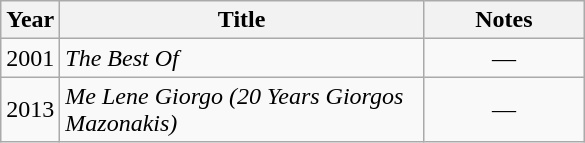<table class="wikitable"|width=100%>
<tr>
<th style="width:25px;">Year</th>
<th style="width:235px;">Title</th>
<th style="width:100px;">Notes</th>
</tr>
<tr>
<td>2001</td>
<td><em>The Best Of</em></td>
<td style="text-align:center;">—</td>
</tr>
<tr>
<td>2013</td>
<td><em>Me Lene Giorgo (20 Years Giorgos Mazonakis)</em></td>
<td style="text-align:center;">—</td>
</tr>
</table>
